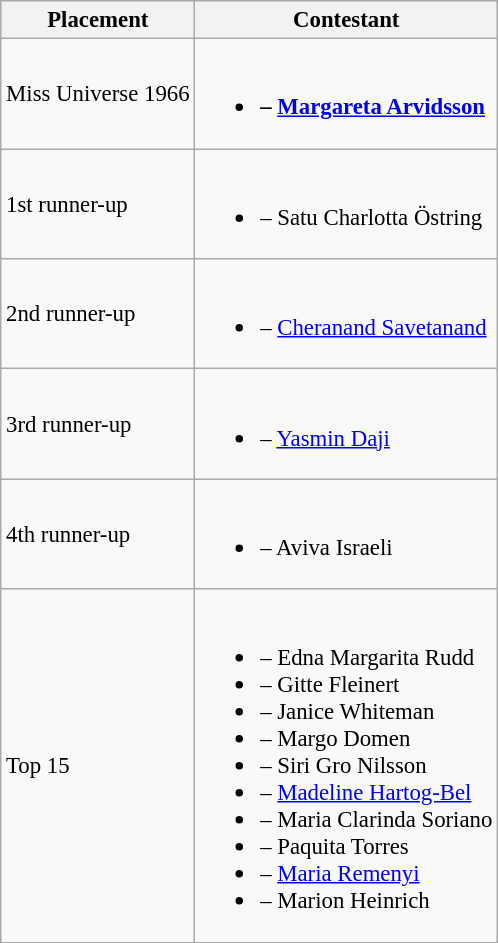<table class="wikitable sortable" style="font-size:95%;">
<tr>
<th>Placement</th>
<th>Contestant</th>
</tr>
<tr>
<td>Miss Universe 1966</td>
<td><br><ul><li><strong> – <a href='#'>Margareta Arvidsson</a></strong></li></ul></td>
</tr>
<tr>
<td>1st runner-up</td>
<td><br><ul><li> – Satu Charlotta Östring</li></ul></td>
</tr>
<tr>
<td>2nd runner-up</td>
<td><br><ul><li> – <a href='#'>Cheranand Savetanand</a></li></ul></td>
</tr>
<tr>
<td>3rd runner-up</td>
<td><br><ul><li> – <a href='#'>Yasmin Daji</a></li></ul></td>
</tr>
<tr>
<td>4th runner-up</td>
<td><br><ul><li> – Aviva Israeli</li></ul></td>
</tr>
<tr>
<td>Top 15</td>
<td><br><ul><li> – Edna Margarita Rudd</li><li> – Gitte Fleinert</li><li> – Janice Whiteman</li><li> – Margo Domen</li><li> – Siri Gro Nilsson</li><li> – <a href='#'>Madeline Hartog-Bel</a></li><li> – Maria Clarinda Soriano</li><li> – Paquita Torres</li><li> – <a href='#'>Maria Remenyi</a></li><li> – Marion Heinrich</li></ul></td>
</tr>
</table>
